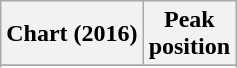<table class="wikitable sortable plainrowheaders" style="text-align:center">
<tr>
<th scope="col">Chart (2016)</th>
<th scope="col">Peak<br> position</th>
</tr>
<tr>
</tr>
<tr>
</tr>
<tr>
</tr>
<tr>
</tr>
<tr>
</tr>
<tr>
</tr>
<tr>
</tr>
</table>
